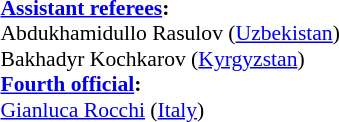<table width=50% style="font-size: 90%">
<tr>
<td><br><strong><a href='#'>Assistant referees</a>:</strong>
<br>Abdukhamidullo Rasulov (<a href='#'>Uzbekistan</a>)
<br>Bakhadyr Kochkarov (<a href='#'>Kyrgyzstan</a>)
<br><strong><a href='#'>Fourth official</a>:</strong>
<br><a href='#'>Gianluca Rocchi</a> (<a href='#'>Italy</a>)</td>
</tr>
</table>
